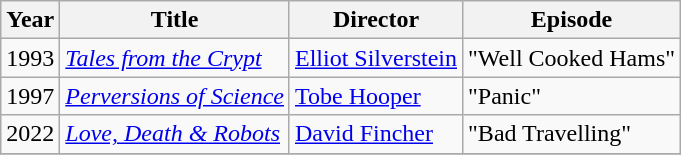<table class="wikitable plainrowheaders">
<tr>
<th>Year</th>
<th>Title</th>
<th>Director</th>
<th>Episode</th>
</tr>
<tr>
<td>1993</td>
<td><em><a href='#'>Tales from the Crypt</a></em></td>
<td><a href='#'>Elliot Silverstein</a></td>
<td>"Well Cooked Hams"</td>
</tr>
<tr>
<td>1997</td>
<td><em><a href='#'>Perversions of Science</a></em></td>
<td><a href='#'>Tobe Hooper</a></td>
<td>"Panic"</td>
</tr>
<tr>
<td>2022</td>
<td><em><a href='#'>Love, Death & Robots</a></em></td>
<td><a href='#'>David Fincher</a></td>
<td>"Bad Travelling"</td>
</tr>
<tr>
</tr>
</table>
